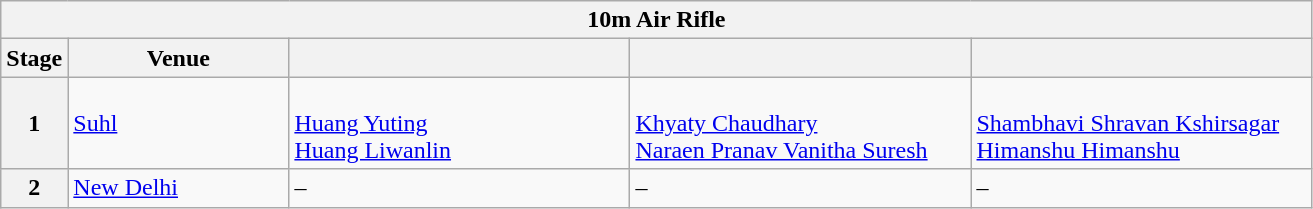<table class="wikitable">
<tr>
<th colspan="5">10m Air Rifle</th>
</tr>
<tr>
<th>Stage</th>
<th width=140>Venue</th>
<th width=220></th>
<th width=220></th>
<th width=220></th>
</tr>
<tr>
<th>1</th>
<td> <a href='#'>Suhl</a></td>
<td><br><a href='#'>Huang Yuting</a><br><a href='#'>Huang Liwanlin</a></td>
<td><br><a href='#'>Khyaty Chaudhary</a><br><a href='#'>Naraen Pranav Vanitha Suresh</a></td>
<td><br><a href='#'>Shambhavi Shravan Kshirsagar</a><br><a href='#'>Himanshu Himanshu</a></td>
</tr>
<tr>
<th>2</th>
<td> <a href='#'>New Delhi</a></td>
<td –>–</td>
<td –>–</td>
<td –>–</td>
</tr>
</table>
